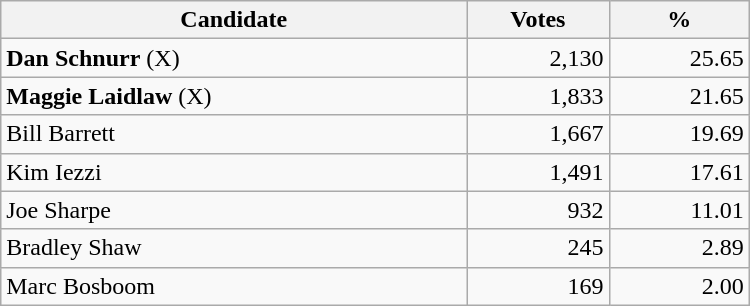<table style="width:500px;" class="wikitable">
<tr>
<th align="center">Candidate</th>
<th align="center">Votes</th>
<th align="center">%</th>
</tr>
<tr>
<td align="left"><strong>Dan Schnurr</strong> (X)</td>
<td align="right">2,130</td>
<td align="right">25.65</td>
</tr>
<tr>
<td align="left"><strong>Maggie Laidlaw</strong> (X)</td>
<td align="right">1,833</td>
<td align="right">21.65</td>
</tr>
<tr>
<td align="left">Bill Barrett</td>
<td align="right">1,667</td>
<td align="right">19.69</td>
</tr>
<tr>
<td align="left">Kim Iezzi</td>
<td align="right">1,491</td>
<td align="right">17.61</td>
</tr>
<tr>
<td align="left">Joe Sharpe</td>
<td align="right">932</td>
<td align="right">11.01</td>
</tr>
<tr>
<td align="left">Bradley Shaw</td>
<td align="right">245</td>
<td align="right">2.89</td>
</tr>
<tr>
<td align="left">Marc Bosboom</td>
<td align="right">169</td>
<td align="right">2.00</td>
</tr>
</table>
